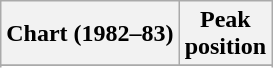<table class="wikitable sortable">
<tr>
<th scope="col">Chart (1982–83)</th>
<th scope="col">Peak<br>position</th>
</tr>
<tr>
</tr>
<tr>
</tr>
</table>
